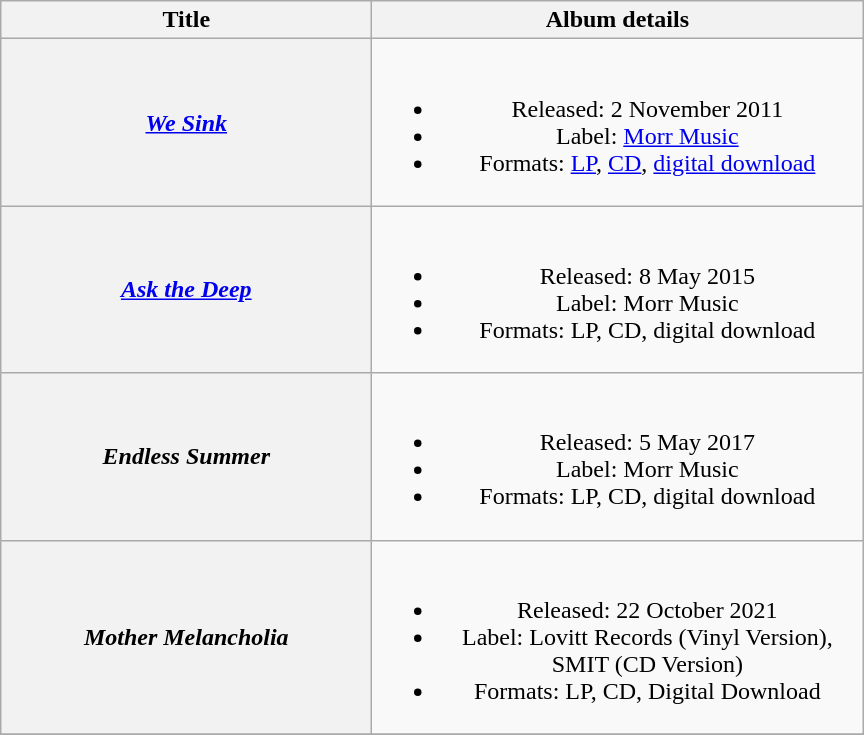<table class="wikitable plainrowheaders" style="text-align:center">
<tr>
<th scope="col" style="width:15em;">Title</th>
<th scope="col" style="width:20em;">Album details</th>
</tr>
<tr>
<th scope="row"><em><a href='#'>We Sink</a></em></th>
<td><br><ul><li>Released: 2 November 2011</li><li>Label: <a href='#'>Morr Music</a></li><li>Formats: <a href='#'>LP</a>, <a href='#'>CD</a>, <a href='#'>digital download</a></li></ul></td>
</tr>
<tr>
<th scope="row"><em><a href='#'>Ask the Deep</a></em></th>
<td><br><ul><li>Released: 8 May 2015</li><li>Label: Morr Music</li><li>Formats: LP, CD, digital download</li></ul></td>
</tr>
<tr>
<th scope="row"><em>Endless Summer</em></th>
<td><br><ul><li>Released: 5 May 2017</li><li>Label: Morr Music</li><li>Formats: LP, CD, digital download</li></ul></td>
</tr>
<tr>
<th scope="row"><em>Mother Melancholia</em></th>
<td><br><ul><li>Released: 22 October 2021</li><li>Label: Lovitt Records (Vinyl Version), SMIT (CD Version)</li><li>Formats: LP, CD, Digital Download</li></ul></td>
</tr>
<tr>
</tr>
</table>
